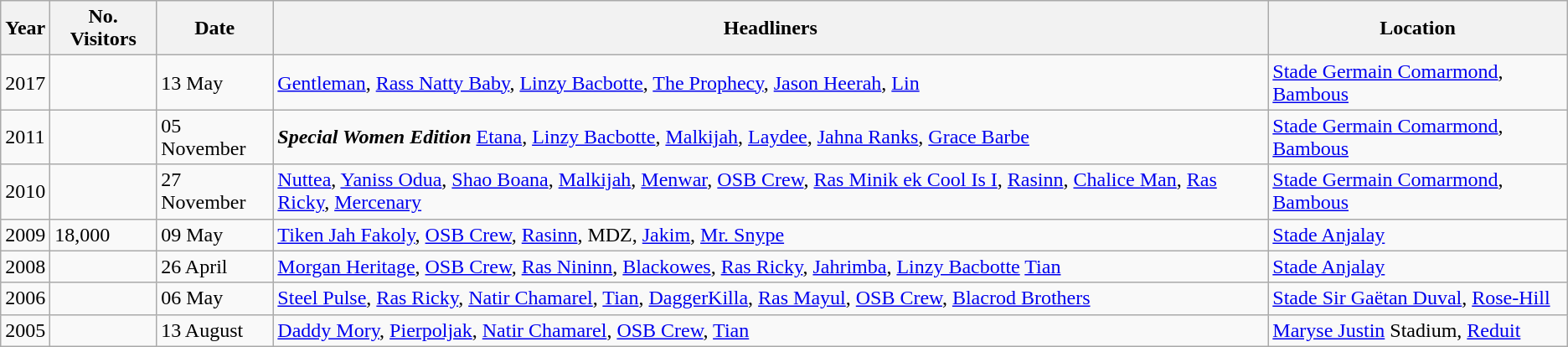<table class="wikitable">
<tr>
<th>Year</th>
<th>No. Visitors</th>
<th>Date</th>
<th>Headliners</th>
<th>Location</th>
</tr>
<tr>
<td>2017</td>
<td></td>
<td>13 May</td>
<td><a href='#'>Gentleman</a>, <a href='#'>Rass Natty Baby</a>, <a href='#'>Linzy Bacbotte</a>, <a href='#'>The Prophecy</a>, <a href='#'>Jason Heerah</a>, <a href='#'>Lin</a></td>
<td><a href='#'>Stade Germain Comarmond</a>, <a href='#'>Bambous</a></td>
</tr>
<tr>
<td>2011</td>
<td></td>
<td>05 November</td>
<td><strong><em>Special Women Edition</em></strong>  <a href='#'>Etana</a>, <a href='#'>Linzy Bacbotte</a>, <a href='#'>Malkijah</a>, <a href='#'>Laydee</a>, <a href='#'>Jahna Ranks</a>, <a href='#'>Grace Barbe</a></td>
<td><a href='#'>Stade Germain Comarmond</a>, <a href='#'>Bambous</a></td>
</tr>
<tr>
<td>2010</td>
<td></td>
<td>27 November</td>
<td><a href='#'>Nuttea</a>, <a href='#'>Yaniss Odua</a>, <a href='#'>Shao Boana</a>, <a href='#'>Malkijah</a>, <a href='#'>Menwar</a>, <a href='#'>OSB Crew</a>, <a href='#'>Ras Minik ek Cool Is I</a>, <a href='#'>Rasinn</a>, <a href='#'>Chalice Man</a>, <a href='#'>Ras Ricky</a>, <a href='#'>Mercenary</a></td>
<td><a href='#'>Stade Germain Comarmond</a>, <a href='#'>Bambous</a></td>
</tr>
<tr>
<td>2009</td>
<td>18,000</td>
<td>09 May</td>
<td><a href='#'>Tiken Jah Fakoly</a>, <a href='#'>OSB Crew</a>, <a href='#'>Rasinn</a>, MDZ, <a href='#'>Jakim</a>, <a href='#'>Mr. Snype</a></td>
<td><a href='#'>Stade Anjalay</a></td>
</tr>
<tr>
<td>2008</td>
<td></td>
<td>26 April</td>
<td><a href='#'>Morgan Heritage</a>, <a href='#'>OSB Crew</a>, <a href='#'>Ras Nininn</a>, <a href='#'>Blackowes</a>, <a href='#'>Ras Ricky</a>, <a href='#'>Jahrimba</a>, <a href='#'>Linzy Bacbotte</a> <a href='#'>Tian</a></td>
<td><a href='#'>Stade Anjalay</a></td>
</tr>
<tr>
<td>2006</td>
<td></td>
<td>06 May</td>
<td><a href='#'>Steel Pulse</a>, <a href='#'>Ras Ricky</a>, <a href='#'>Natir Chamarel</a>, <a href='#'>Tian</a>, <a href='#'>DaggerKilla</a>, <a href='#'>Ras Mayul</a>, <a href='#'>OSB Crew</a>, <a href='#'>Blacrod Brothers</a></td>
<td><a href='#'>Stade Sir Gaëtan Duval</a>, <a href='#'>Rose-Hill</a></td>
</tr>
<tr>
<td>2005</td>
<td></td>
<td>13 August</td>
<td><a href='#'>Daddy Mory</a>, <a href='#'>Pierpoljak</a>, <a href='#'>Natir Chamarel</a>, <a href='#'>OSB Crew</a>, <a href='#'>Tian</a></td>
<td><a href='#'>Maryse Justin</a> Stadium, <a href='#'>Reduit</a></td>
</tr>
</table>
